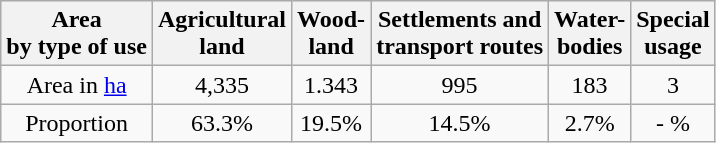<table class="wikitable">
<tr style="background:#efefef;">
<th>Area<br>by type of use</th>
<th>Agricultural<br>land</th>
<th>Wood-<br>land</th>
<th>Settlements and<br>transport routes</th>
<th>Water-<br>bodies</th>
<th>Special<br>usage</th>
</tr>
<tr align="center">
<td>Area in <a href='#'>ha</a></td>
<td>4,335</td>
<td>1.343</td>
<td>995</td>
<td>183</td>
<td>3</td>
</tr>
<tr align="center">
<td>Proportion</td>
<td>63.3%</td>
<td>19.5%</td>
<td>14.5%</td>
<td>2.7%</td>
<td>- %</td>
</tr>
</table>
